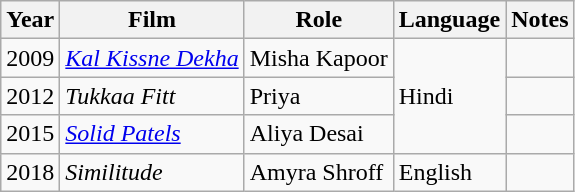<table class="wikitable sortable">
<tr>
<th>Year</th>
<th>Film</th>
<th>Role</th>
<th>Language</th>
<th class="unsortable">Notes</th>
</tr>
<tr>
<td>2009</td>
<td><em><a href='#'>Kal Kissne Dekha</a> </em></td>
<td>Misha Kapoor</td>
<td rowspan="3">Hindi</td>
<td></td>
</tr>
<tr>
<td>2012</td>
<td><em> Tukkaa Fitt </em></td>
<td>Priya</td>
<td></td>
</tr>
<tr>
<td>2015</td>
<td><em> <a href='#'>Solid Patels</a> </em></td>
<td>Aliya Desai</td>
<td></td>
</tr>
<tr>
<td>2018</td>
<td><em> Similitude </em></td>
<td>Amyra Shroff</td>
<td>English</td>
<td></td>
</tr>
</table>
